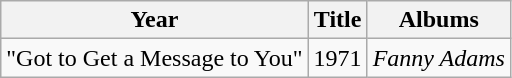<table class="wikitable plainrowheaders" style="text-align:center;" border="1">
<tr>
<th>Year</th>
<th>Title</th>
<th>Albums</th>
</tr>
<tr>
<td>"Got to Get a Message to You"</td>
<td>1971</td>
<td><em>Fanny Adams</em></td>
</tr>
</table>
